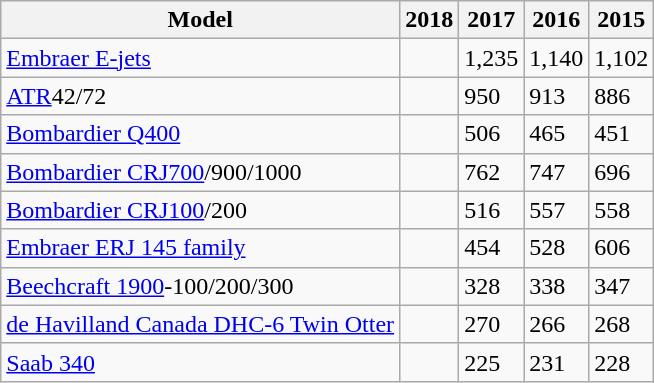<table class="wikitable sortable">
<tr>
<th>Model</th>
<th>2018</th>
<th>2017</th>
<th>2016</th>
<th>2015</th>
</tr>
<tr>
<td><a href='#'>Embraer E-jets</a></td>
<td></td>
<td>1,235</td>
<td>1,140</td>
<td>1,102</td>
</tr>
<tr>
<td><a href='#'>ATR</a>42/72</td>
<td></td>
<td>950</td>
<td>913</td>
<td>886</td>
</tr>
<tr>
<td><a href='#'>Bombardier Q400</a></td>
<td></td>
<td>506</td>
<td>465</td>
<td>451</td>
</tr>
<tr>
<td><a href='#'>Bombardier CRJ700</a>/900/1000</td>
<td></td>
<td>762</td>
<td>747</td>
<td>696</td>
</tr>
<tr>
<td><a href='#'>Bombardier CRJ100</a>/200</td>
<td></td>
<td>516</td>
<td>557</td>
<td>558</td>
</tr>
<tr>
<td><a href='#'>Embraer ERJ 145 family</a></td>
<td></td>
<td>454</td>
<td>528</td>
<td>606</td>
</tr>
<tr>
<td><a href='#'>Beechcraft 1900</a>-100/200/300</td>
<td></td>
<td>328</td>
<td>338</td>
<td>347</td>
</tr>
<tr>
<td><a href='#'>de Havilland Canada DHC-6 Twin Otter</a></td>
<td></td>
<td>270</td>
<td>266</td>
<td>268</td>
</tr>
<tr>
<td><a href='#'>Saab 340</a></td>
<td></td>
<td>225</td>
<td>231</td>
<td>228</td>
</tr>
</table>
